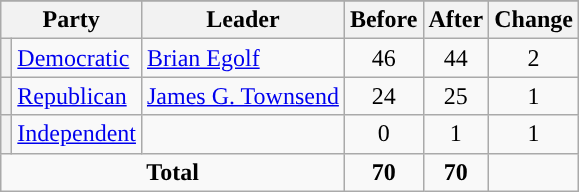<table class="wikitable" style="text-align:center;">
<tr>
</tr>
<tr>
<th colspan=2>Party</th>
<th>Leader</th>
<th>Before</th>
<th>After</th>
<th>Change</th>
</tr>
<tr>
<th style="background-color:"></th>
<td style="text-align:left;"><a href='#'>Democratic</a></td>
<td style="text-align:left;"><a href='#'>Brian Egolf</a></td>
<td>46</td>
<td>44</td>
<td> 2</td>
</tr>
<tr>
<th style="background-color:"></th>
<td style="text-align:left;"><a href='#'>Republican</a></td>
<td style="text-align:left;"><a href='#'>James G. Townsend</a></td>
<td>24</td>
<td>25</td>
<td> 1</td>
</tr>
<tr>
<th style="background-color:"></th>
<td style="text-align:left;"><a href='#'>Independent</a></td>
<td style="text-align:left;"></td>
<td>0</td>
<td>1</td>
<td> 1</td>
</tr>
<tr>
<td colspan=3><strong>Total</strong></td>
<td><strong>70</strong></td>
<td><strong>70</strong></td>
<td></td>
</tr>
</table>
